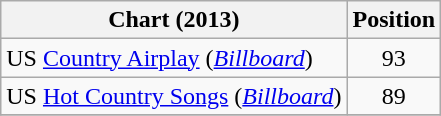<table class="wikitable sortable">
<tr>
<th scope="col">Chart (2013)</th>
<th scope="col">Position</th>
</tr>
<tr>
<td>US <a href='#'>Country Airplay</a> (<em><a href='#'>Billboard</a></em>)</td>
<td align="center">93</td>
</tr>
<tr>
<td>US <a href='#'>Hot Country Songs</a> (<em><a href='#'>Billboard</a></em>)</td>
<td align="center">89</td>
</tr>
<tr>
</tr>
</table>
